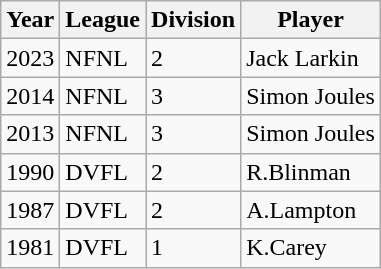<table class="wikitable">
<tr>
<th>Year</th>
<th>League</th>
<th>Division</th>
<th>Player</th>
</tr>
<tr>
<td>2023</td>
<td>NFNL</td>
<td>2</td>
<td>Jack Larkin</td>
</tr>
<tr>
<td>2014</td>
<td>NFNL</td>
<td>3</td>
<td>Simon Joules</td>
</tr>
<tr>
<td>2013</td>
<td>NFNL</td>
<td>3</td>
<td>Simon Joules</td>
</tr>
<tr>
<td>1990</td>
<td>DVFL</td>
<td>2</td>
<td>R.Blinman</td>
</tr>
<tr>
<td>1987</td>
<td>DVFL</td>
<td>2</td>
<td>A.Lampton</td>
</tr>
<tr>
<td>1981</td>
<td>DVFL</td>
<td>1</td>
<td>K.Carey</td>
</tr>
</table>
